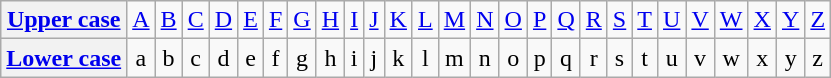<table class="wikitable" style="text-align:center; table-layout:fixed">
<tr>
<th><a href='#'>Upper case</a></th>
<td><a href='#'>A</a></td>
<td><a href='#'>B</a></td>
<td><a href='#'>C</a></td>
<td><a href='#'>D</a></td>
<td><a href='#'>E</a></td>
<td><a href='#'>F</a></td>
<td><a href='#'>G</a></td>
<td><a href='#'>H</a></td>
<td><a href='#'>I</a></td>
<td><a href='#'>J</a></td>
<td><a href='#'>K</a></td>
<td><a href='#'>L</a></td>
<td><a href='#'>M</a></td>
<td><a href='#'>N</a></td>
<td><a href='#'>O</a></td>
<td><a href='#'>P</a></td>
<td><a href='#'>Q</a></td>
<td><a href='#'>R</a></td>
<td><a href='#'>S</a></td>
<td><a href='#'>T</a></td>
<td><a href='#'>U</a></td>
<td><a href='#'>V</a></td>
<td><a href='#'>W</a></td>
<td><a href='#'>X</a></td>
<td><a href='#'>Y</a></td>
<td><a href='#'>Z</a></td>
</tr>
<tr>
<th><a href='#'>Lower case</a></th>
<td>a</td>
<td>b</td>
<td>c</td>
<td>d</td>
<td>e</td>
<td>f</td>
<td>g</td>
<td>h</td>
<td>i</td>
<td>j</td>
<td>k</td>
<td>l</td>
<td>m</td>
<td>n</td>
<td>o</td>
<td>p</td>
<td>q</td>
<td>r</td>
<td>s</td>
<td>t</td>
<td>u</td>
<td>v</td>
<td>w</td>
<td>x</td>
<td>y</td>
<td>z</td>
</tr>
</table>
